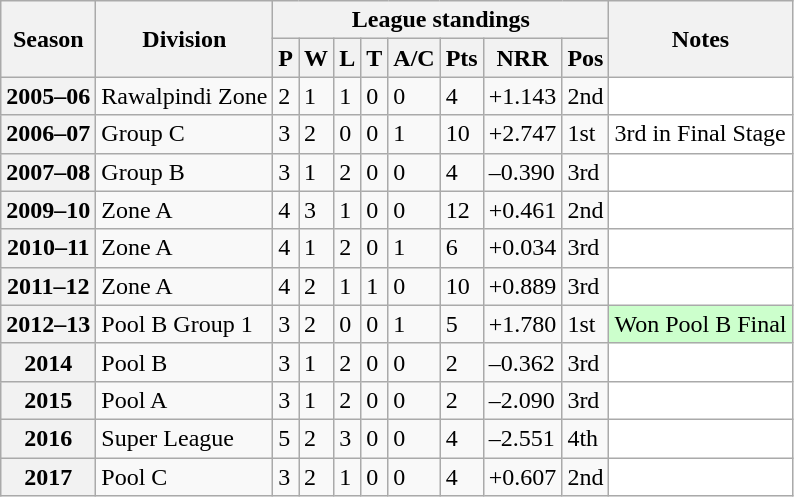<table class="wikitable sortable">
<tr>
<th scope="col" rowspan="2">Season</th>
<th scope="col" rowspan="2">Division</th>
<th scope="col" colspan="8">League standings</th>
<th scope="col" rowspan="2">Notes</th>
</tr>
<tr>
<th scope="col">P</th>
<th scope="col">W</th>
<th scope="col">L</th>
<th scope="col">T</th>
<th scope="col">A/C</th>
<th scope="col">Pts</th>
<th scope="col">NRR</th>
<th scope="col">Pos</th>
</tr>
<tr>
<th scope="row">2005–06</th>
<td>Rawalpindi Zone</td>
<td>2</td>
<td>1</td>
<td>1</td>
<td>0</td>
<td>0</td>
<td>4</td>
<td>+1.143</td>
<td>2nd</td>
<td style="background: white;"></td>
</tr>
<tr>
<th scope="row">2006–07</th>
<td>Group C</td>
<td>3</td>
<td>2</td>
<td>0</td>
<td>0</td>
<td>1</td>
<td>10</td>
<td>+2.747</td>
<td>1st</td>
<td style="background: white;">3rd in Final Stage</td>
</tr>
<tr>
<th scope="row">2007–08</th>
<td>Group B</td>
<td>3</td>
<td>1</td>
<td>2</td>
<td>0</td>
<td>0</td>
<td>4</td>
<td>–0.390</td>
<td>3rd</td>
<td style="background: white;"></td>
</tr>
<tr>
<th scope="row">2009–10</th>
<td>Zone A</td>
<td>4</td>
<td>3</td>
<td>1</td>
<td>0</td>
<td>0</td>
<td>12</td>
<td>+0.461</td>
<td>2nd</td>
<td style="background: white;"></td>
</tr>
<tr>
<th scope="row">2010–11</th>
<td>Zone A</td>
<td>4</td>
<td>1</td>
<td>2</td>
<td>0</td>
<td>1</td>
<td>6</td>
<td>+0.034</td>
<td>3rd</td>
<td style="background: white;"></td>
</tr>
<tr>
<th scope="row">2011–12</th>
<td>Zone A</td>
<td>4</td>
<td>2</td>
<td>1</td>
<td>1</td>
<td>0</td>
<td>10</td>
<td>+0.889</td>
<td>3rd</td>
<td style="background: white;"></td>
</tr>
<tr>
<th scope="row">2012–13</th>
<td>Pool B Group 1</td>
<td>3</td>
<td>2</td>
<td>0</td>
<td>0</td>
<td>1</td>
<td>5</td>
<td>+1.780</td>
<td>1st</td>
<td style="background: #cfc;">Won Pool B Final</td>
</tr>
<tr>
<th scope="row">2014</th>
<td>Pool B</td>
<td>3</td>
<td>1</td>
<td>2</td>
<td>0</td>
<td>0</td>
<td>2</td>
<td>–0.362</td>
<td>3rd</td>
<td style="background: white;"></td>
</tr>
<tr>
<th scope="row">2015</th>
<td>Pool A</td>
<td>3</td>
<td>1</td>
<td>2</td>
<td>0</td>
<td>0</td>
<td>2</td>
<td>–2.090</td>
<td>3rd</td>
<td style="background: white;"></td>
</tr>
<tr>
<th scope="row">2016</th>
<td>Super League</td>
<td>5</td>
<td>2</td>
<td>3</td>
<td>0</td>
<td>0</td>
<td>4</td>
<td>–2.551</td>
<td>4th</td>
<td style="background: white;"></td>
</tr>
<tr>
<th scope="row">2017</th>
<td>Pool C</td>
<td>3</td>
<td>2</td>
<td>1</td>
<td>0</td>
<td>0</td>
<td>4</td>
<td>+0.607</td>
<td>2nd</td>
<td style="background: white;"></td>
</tr>
</table>
